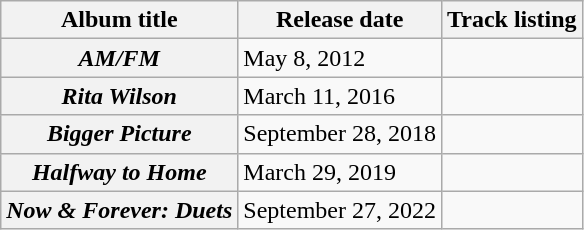<table class="wikitable sortable">
<tr>
<th scope="col">Album title</th>
<th scope="col">Release date</th>
<th scope="col" class="unsortable">Track listing</th>
</tr>
<tr>
<th scope="row"><em>AM/FM</em></th>
<td>May 8, 2012</td>
<td></td>
</tr>
<tr>
<th scope="row"><em>Rita Wilson</em></th>
<td>March 11, 2016</td>
<td></td>
</tr>
<tr>
<th scope="row"><em>Bigger Picture</em></th>
<td>September 28, 2018</td>
<td></td>
</tr>
<tr>
<th scope="row"><em>Halfway to Home</em></th>
<td>March 29, 2019</td>
<td></td>
</tr>
<tr>
<th scope="row"><em>Now & Forever: Duets</em></th>
<td>September 27, 2022</td>
<td></td>
</tr>
</table>
